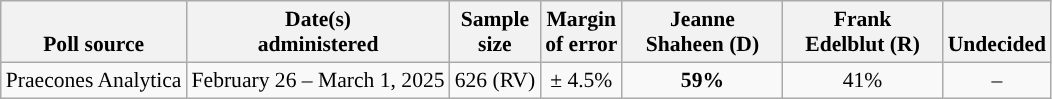<table class="wikitable" style="font-size:90%;text-align:center;">
<tr valign=bottom>
<th>Poll source</th>
<th>Date(s)<br>administered</th>
<th>Sample<br>size</th>
<th>Margin<br>of error</th>
<th style="width:100px;">Jeanne<br>Shaheen (D)</th>
<th style="width:100px;">Frank<br>Edelblut (R)</th>
<th>Undecided</th>
</tr>
<tr>
<td style="text-align:left;">Praecones Analytica</td>
<td>February 26 – March 1, 2025</td>
<td>626 (RV)</td>
<td>± 4.5%</td>
<td style="background-color:"><strong>59%</strong></td>
<td>41%</td>
<td>–</td>
</tr>
</table>
